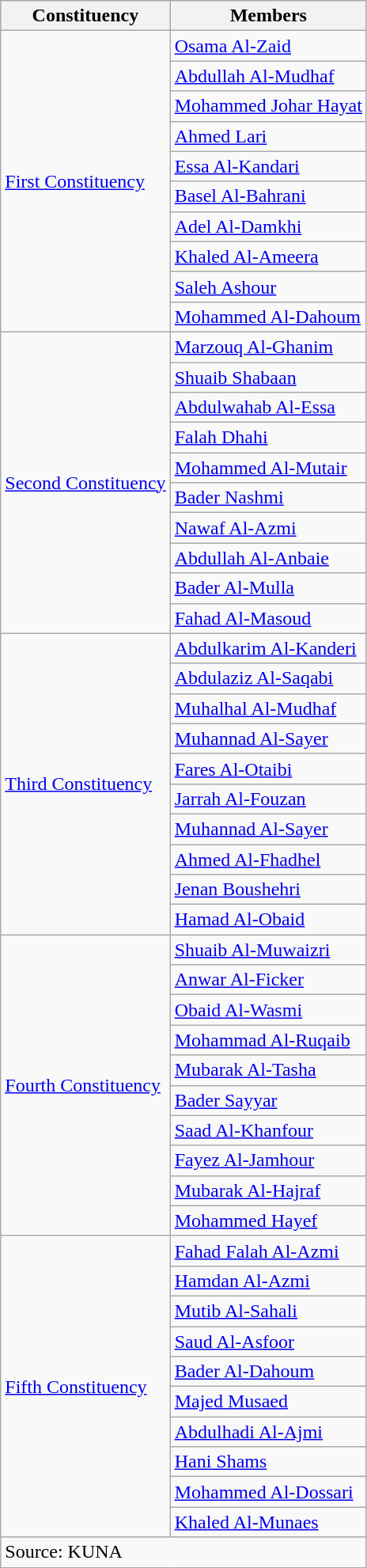<table class=wikitable style=text-align:right>
<tr>
<th>Constituency</th>
<th>Members</th>
</tr>
<tr>
<td rowspan="10" align="left"><a href='#'>First Constituency</a></td>
<td align="left"><a href='#'>Osama Al-Zaid</a></td>
</tr>
<tr>
<td align="left"><a href='#'>Abdullah Al-Mudhaf</a></td>
</tr>
<tr>
<td align="left"><a href='#'>Mohammed Johar Hayat</a></td>
</tr>
<tr>
<td align="left"><a href='#'>Ahmed Lari</a></td>
</tr>
<tr>
<td align="left"><a href='#'>Essa Al-Kandari</a></td>
</tr>
<tr>
<td align="left"><a href='#'>Basel Al-Bahrani</a></td>
</tr>
<tr>
<td align="left"><a href='#'>Adel Al-Damkhi</a></td>
</tr>
<tr>
<td align="left"><a href='#'>Khaled Al-Ameera</a></td>
</tr>
<tr>
<td align="left"><a href='#'>Saleh Ashour</a></td>
</tr>
<tr>
<td align="left"><a href='#'>Mohammed Al-Dahoum</a></td>
</tr>
<tr>
<td rowspan="10" align="left"><a href='#'>Second Constituency</a></td>
<td align="left"><a href='#'>Marzouq Al-Ghanim</a></td>
</tr>
<tr>
<td align="left"><a href='#'>Shuaib Shabaan</a></td>
</tr>
<tr>
<td align="left"><a href='#'>Abdulwahab Al-Essa</a></td>
</tr>
<tr>
<td align="left"><a href='#'>Falah Dhahi</a></td>
</tr>
<tr>
<td align="left"><a href='#'>Mohammed Al-Mutair</a></td>
</tr>
<tr>
<td align="left"><a href='#'>Bader Nashmi</a></td>
</tr>
<tr>
<td align="left"><a href='#'>Nawaf Al-Azmi</a></td>
</tr>
<tr>
<td align="left"><a href='#'>Abdullah Al-Anbaie</a></td>
</tr>
<tr>
<td align="left"><a href='#'>Bader Al-Mulla</a></td>
</tr>
<tr>
<td align="left"><a href='#'>Fahad Al-Masoud</a></td>
</tr>
<tr>
<td rowspan="10" align="left"><a href='#'>Third Constituency</a></td>
<td align="left"><a href='#'>Abdulkarim Al-Kanderi</a></td>
</tr>
<tr>
<td align="left"><a href='#'>Abdulaziz Al-Saqabi</a></td>
</tr>
<tr>
<td align="left"><a href='#'>Muhalhal Al-Mudhaf</a></td>
</tr>
<tr>
<td align="left"><a href='#'>Muhannad Al-Sayer</a></td>
</tr>
<tr>
<td align="left"><a href='#'>Fares Al-Otaibi</a></td>
</tr>
<tr>
<td align="left"><a href='#'>Jarrah Al-Fouzan</a></td>
</tr>
<tr>
<td align="left"><a href='#'>Muhannad Al-Sayer</a></td>
</tr>
<tr>
<td align="left"><a href='#'>Ahmed Al-Fhadhel</a></td>
</tr>
<tr>
<td align="left"><a href='#'>Jenan Boushehri</a></td>
</tr>
<tr>
<td align="left"><a href='#'>Hamad Al-Obaid</a></td>
</tr>
<tr>
<td rowspan="10" align="left"><a href='#'>Fourth Constituency</a></td>
<td align="left"><a href='#'>Shuaib Al-Muwaizri</a></td>
</tr>
<tr>
<td align="left"><a href='#'>Anwar Al-Ficker</a></td>
</tr>
<tr>
<td align="left"><a href='#'>Obaid Al-Wasmi</a></td>
</tr>
<tr>
<td align="left"><a href='#'>Mohammad Al-Ruqaib</a></td>
</tr>
<tr>
<td align="left"><a href='#'>Mubarak Al-Tasha</a></td>
</tr>
<tr>
<td align="left"><a href='#'>Bader Sayyar</a></td>
</tr>
<tr>
<td align="left"><a href='#'>Saad Al-Khanfour</a></td>
</tr>
<tr>
<td align="left"><a href='#'>Fayez Al-Jamhour</a></td>
</tr>
<tr>
<td align="left"><a href='#'>Mubarak Al-Hajraf</a></td>
</tr>
<tr>
<td align="left"><a href='#'>Mohammed Hayef</a></td>
</tr>
<tr>
<td rowspan="10" align="left"><a href='#'>Fifth Constituency</a></td>
<td align="left"><a href='#'>Fahad Falah Al-Azmi</a></td>
</tr>
<tr>
<td align="left"><a href='#'>Hamdan Al-Azmi</a></td>
</tr>
<tr>
<td align="left"><a href='#'>Mutib Al-Sahali</a></td>
</tr>
<tr>
<td align="left"><a href='#'>Saud Al-Asfoor</a></td>
</tr>
<tr>
<td align="left"><a href='#'>Bader Al-Dahoum</a></td>
</tr>
<tr>
<td align="left"><a href='#'>Majed Musaed</a></td>
</tr>
<tr>
<td align="left"><a href='#'>Abdulhadi Al-Ajmi</a></td>
</tr>
<tr>
<td align="left"><a href='#'>Hani Shams</a></td>
</tr>
<tr>
<td align="left"><a href='#'>Mohammed Al-Dossari</a></td>
</tr>
<tr>
<td align="left"><a href='#'>Khaled Al-Munaes</a></td>
</tr>
<tr>
<td colspan="3" align="left">Source: KUNA</td>
</tr>
</table>
